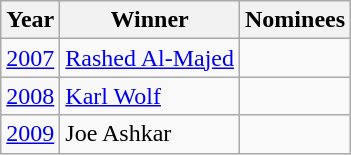<table class="wikitable">
<tr>
<th>Year</th>
<th>Winner</th>
<th>Nominees</th>
</tr>
<tr>
<td><a href='#'>2007</a></td>
<td><a href='#'>Rashed Al-Majed</a></td>
<td></td>
</tr>
<tr>
<td><a href='#'>2008</a></td>
<td><a href='#'>Karl Wolf</a></td>
<td></td>
</tr>
<tr>
<td><a href='#'>2009</a></td>
<td>Joe Ashkar</td>
<td></td>
</tr>
</table>
